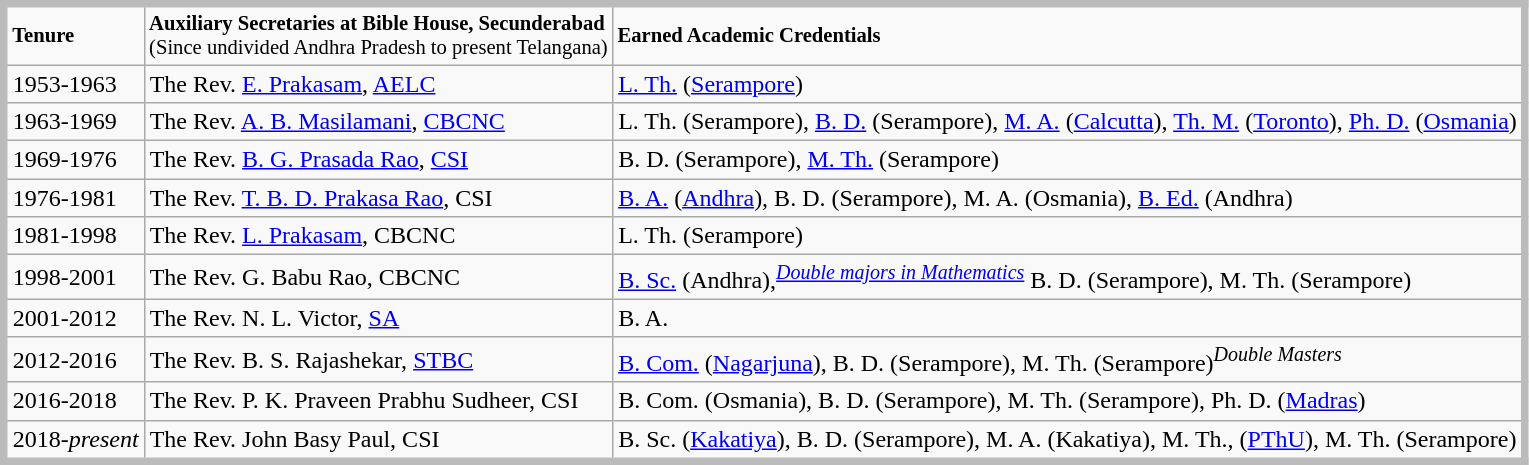<table class="wikitable" style="border: 5px solid #BBB; margin: .96em 0 0 .9em;">
<tr style="font-size: 86%;">
<td><strong>Tenure</strong></td>
<td><strong>Auxiliary Secretaries at Bible House, Secunderabad</strong><br>(Since undivided Andhra Pradesh to present Telangana)</td>
<td><strong>Earned Academic Credentials</strong></td>
</tr>
<tr>
<td>1953-1963</td>
<td>The Rev. <a href='#'>E. Prakasam</a>, <a href='#'>AELC</a></td>
<td><a href='#'>L. Th.</a> (<a href='#'>Serampore</a>)</td>
</tr>
<tr>
<td>1963-1969</td>
<td>The Rev. <a href='#'>A. B. Masilamani</a>, <a href='#'>CBCNC</a></td>
<td>L. Th. (Serampore), <a href='#'>B. D.</a> (Serampore), <a href='#'>M. A.</a> (<a href='#'>Calcutta</a>), <a href='#'>Th. M.</a> (<a href='#'>Toronto</a>), <a href='#'>Ph. D.</a> (<a href='#'>Osmania</a>)</td>
</tr>
<tr>
<td>1969-1976</td>
<td>The Rev. <a href='#'>B. G. Prasada Rao</a>, <a href='#'>CSI</a></td>
<td>B. D. (Serampore), <a href='#'>M. Th.</a> (Serampore)</td>
</tr>
<tr>
<td>1976-1981</td>
<td>The Rev. <a href='#'>T. B. D. Prakasa Rao</a>, CSI</td>
<td><a href='#'>B. A.</a> (<a href='#'>Andhra</a>), B. D. (Serampore), M. A. (Osmania), <a href='#'>B. Ed.</a> (Andhra)</td>
</tr>
<tr>
<td>1981-1998</td>
<td>The Rev. <a href='#'>L. Prakasam</a>, CBCNC</td>
<td>L. Th. (Serampore)</td>
</tr>
<tr>
<td>1998-2001</td>
<td>The Rev. G. Babu Rao, CBCNC</td>
<td><a href='#'>B. Sc.</a> (Andhra),<em><sup><a href='#'>Double majors in Mathematics</a></sup></em> B. D. (Serampore), M. Th. (Serampore)</td>
</tr>
<tr>
<td>2001-2012</td>
<td>The Rev. N. L. Victor, <a href='#'>SA</a></td>
<td>B. A.</td>
</tr>
<tr>
<td>2012-2016</td>
<td>The Rev. B. S. Rajashekar, <a href='#'>STBC</a></td>
<td><a href='#'>B. Com.</a> (<a href='#'>Nagarjuna</a>), B. D. (Serampore), M. Th. (Serampore)<em><sup>Double Masters</sup></em></td>
</tr>
<tr>
<td>2016-2018</td>
<td>The Rev. P. K. Praveen Prabhu Sudheer, CSI</td>
<td>B. Com. (Osmania), B. D. (Serampore), M. Th. (Serampore), Ph. D. (<a href='#'>Madras</a>)</td>
</tr>
<tr>
<td>2018-<em>present</em></td>
<td>The Rev. John Basy Paul, CSI</td>
<td>B. Sc. (<a href='#'>Kakatiya</a>), B. D. (Serampore), M. A. (Kakatiya), M. Th., (<a href='#'>PThU</a>), M. Th. (Serampore)</td>
</tr>
</table>
